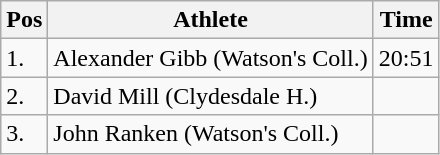<table class="wikitable">
<tr>
<th>Pos</th>
<th>Athlete</th>
<th>Time</th>
</tr>
<tr>
<td>1.</td>
<td>Alexander Gibb (Watson's Coll.)</td>
<td>20:51</td>
</tr>
<tr>
<td>2.</td>
<td>David Mill (Clydesdale H.)</td>
<td></td>
</tr>
<tr>
<td>3.</td>
<td>John Ranken (Watson's Coll.)</td>
<td></td>
</tr>
</table>
